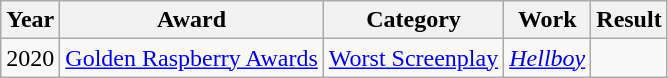<table class="wikitable">
<tr>
<th>Year</th>
<th>Award</th>
<th>Category</th>
<th>Work</th>
<th>Result</th>
</tr>
<tr>
<td>2020</td>
<td><a href='#'>Golden Raspberry Awards</a></td>
<td><a href='#'>Worst Screenplay</a></td>
<td><em><a href='#'>Hellboy</a></em></td>
<td></td>
</tr>
</table>
